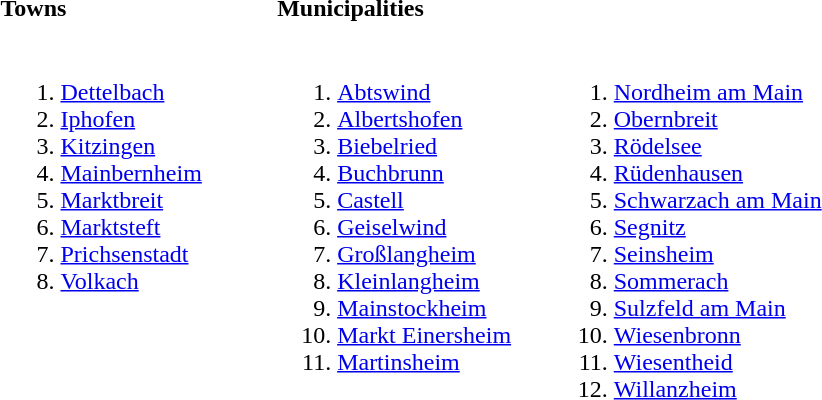<table>
<tr>
<th align=left width=33%>Towns</th>
<th align=left width=33%>Municipalities</th>
<th align=left width=33%></th>
</tr>
<tr valign=top>
<td><br><ol><li><a href='#'>Dettelbach</a></li><li><a href='#'>Iphofen</a></li><li><a href='#'>Kitzingen</a></li><li><a href='#'>Mainbernheim</a></li><li><a href='#'>Marktbreit</a></li><li><a href='#'>Marktsteft</a></li><li><a href='#'>Prichsenstadt</a></li><li><a href='#'>Volkach</a></li></ol></td>
<td><br><ol><li><a href='#'>Abtswind</a></li><li><a href='#'>Albertshofen</a></li><li><a href='#'>Biebelried</a></li><li><a href='#'>Buchbrunn</a></li><li><a href='#'>Castell</a></li><li><a href='#'>Geiselwind</a></li><li><a href='#'>Großlangheim</a></li><li><a href='#'>Kleinlangheim</a></li><li><a href='#'>Mainstockheim</a></li><li><a href='#'>Markt Einersheim</a></li><li><a href='#'>Martinsheim</a></li></ol></td>
<td><br><ol>
<li><a href='#'>Nordheim am Main</a>
<li><a href='#'>Obernbreit</a>
<li><a href='#'>Rödelsee</a>
<li><a href='#'>Rüdenhausen</a>
<li><a href='#'>Schwarzach am Main</a>
<li><a href='#'>Segnitz</a>
<li><a href='#'>Seinsheim</a>
<li><a href='#'>Sommerach</a>
<li><a href='#'>Sulzfeld am Main</a>
<li><a href='#'>Wiesenbronn</a>
<li><a href='#'>Wiesentheid</a>
<li><a href='#'>Willanzheim</a>
</ol></td>
</tr>
</table>
